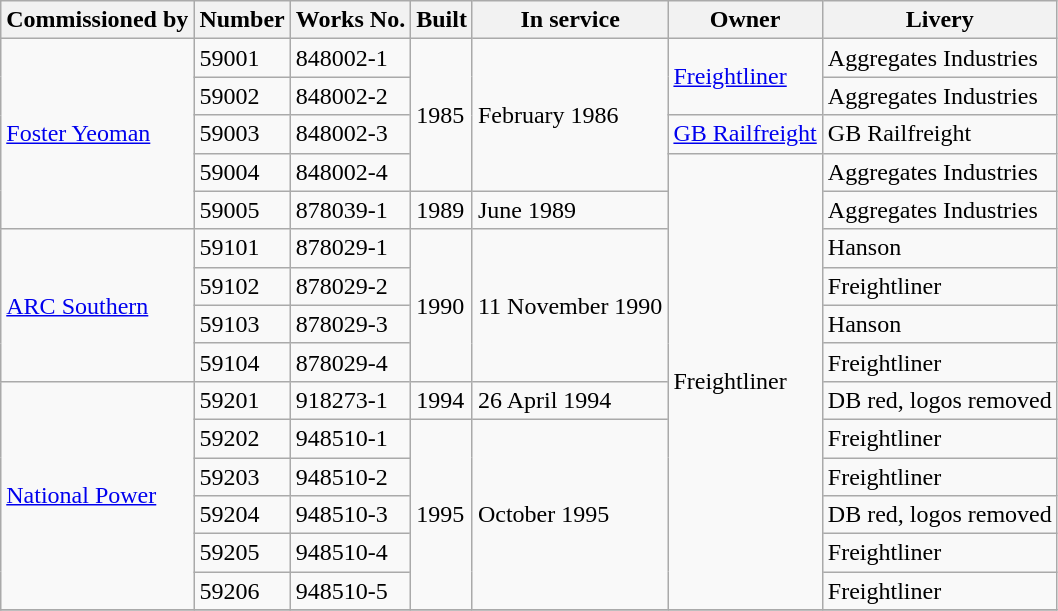<table class=wikitable>
<tr>
<th align=centre>Commissioned by</th>
<th align=left>Number</th>
<th align=centre>Works No.</th>
<th align=centre>Built</th>
<th align=centre>In service</th>
<th align=centre>Owner</th>
<th align=centre>Livery</th>
</tr>
<tr>
<td rowspan="5"><a href='#'>Foster Yeoman</a></td>
<td>59001</td>
<td>848002-1</td>
<td rowspan="4">1985</td>
<td rowspan="4">February 1986</td>
<td rowspan="2"><a href='#'>Freightliner</a></td>
<td>Aggregates Industries</td>
</tr>
<tr>
<td>59002</td>
<td>848002-2</td>
<td>Aggregates Industries</td>
</tr>
<tr>
<td>59003</td>
<td>848002-3</td>
<td><a href='#'>GB Railfreight</a></td>
<td>GB Railfreight</td>
</tr>
<tr>
<td>59004</td>
<td>848002-4</td>
<td rowspan="12">Freightliner</td>
<td>Aggregates Industries</td>
</tr>
<tr>
<td>59005</td>
<td>878039-1</td>
<td>1989</td>
<td>June 1989</td>
<td>Aggregates Industries</td>
</tr>
<tr>
<td rowspan="4"><a href='#'>ARC Southern</a></td>
<td>59101</td>
<td>878029-1</td>
<td rowspan="4">1990</td>
<td rowspan="4">11 November 1990</td>
<td>Hanson</td>
</tr>
<tr>
<td>59102</td>
<td>878029-2</td>
<td>Freightliner</td>
</tr>
<tr>
<td>59103</td>
<td>878029-3</td>
<td>Hanson</td>
</tr>
<tr>
<td>59104</td>
<td>878029-4</td>
<td>Freightliner</td>
</tr>
<tr>
<td rowspan="6"><a href='#'>National Power</a></td>
<td>59201</td>
<td>918273-1</td>
<td>1994</td>
<td>26 April 1994</td>
<td>DB red, logos removed</td>
</tr>
<tr>
<td>59202</td>
<td>948510-1</td>
<td rowspan="5">1995</td>
<td rowspan="5">October 1995</td>
<td>Freightliner</td>
</tr>
<tr>
<td>59203</td>
<td>948510-2</td>
<td>Freightliner</td>
</tr>
<tr>
<td>59204</td>
<td>948510-3</td>
<td>DB red, logos removed</td>
</tr>
<tr>
<td>59205</td>
<td>948510-4</td>
<td>Freightliner</td>
</tr>
<tr>
<td>59206</td>
<td>948510-5</td>
<td>Freightliner</td>
</tr>
<tr>
</tr>
</table>
